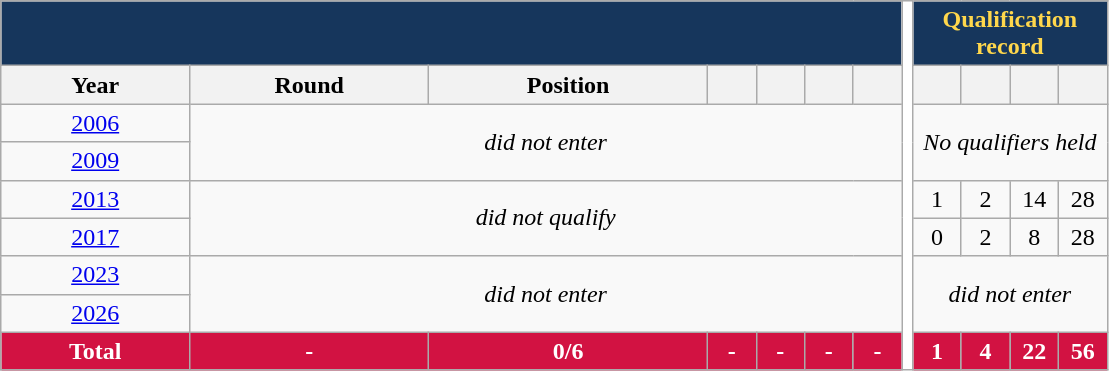<table class="wikitable" style="text-align: center;">
<tr>
<th style="background:#16365C;" colspan="7"><a href='#'></a></th>
<th style="background:white; width:1%;" rowspan="9"></th>
<th style="background:#16365C; color:#ffd74c;" colspan="5">Qualification record</th>
</tr>
<tr>
<th>Year</th>
<th>Round</th>
<th>Position</th>
<th width=25></th>
<th width=25></th>
<th width=25></th>
<th width=25></th>
<th width=25></th>
<th width=25></th>
<th width=25></th>
<th width=25></th>
</tr>
<tr>
<td><a href='#'>2006</a></td>
<td colspan=6 rowspan=2><em>did not enter</em></td>
<td colspan=4 rowspan=2 align=center><em>No qualifiers held</em></td>
</tr>
<tr>
<td><a href='#'>2009</a></td>
</tr>
<tr>
<td><a href='#'>2013</a></td>
<td colspan=6 rowspan=2 align=center><em>did not qualify</em></td>
<td>1</td>
<td>2</td>
<td>14</td>
<td>28</td>
</tr>
<tr>
<td><a href='#'>2017</a></td>
<td>0</td>
<td>2</td>
<td>8</td>
<td>28</td>
</tr>
<tr>
<td><a href='#'>2023</a></td>
<td colspan=6 rowspan=2 align=center><em>did not enter</em></td>
<td colspan=4 rowspan=2 align=center><em>did not enter</em></td>
</tr>
<tr>
<td><a href='#'>2026</a></td>
</tr>
<tr>
<th style="color:white; background:#d21242;"><strong>Total</strong></th>
<th style="color:white; background:#d21242;"><strong>-</strong></th>
<th style="color:white; background:#d21242;"><strong>0/6</strong></th>
<th style="color:white; background:#d21242;"><strong>-</strong></th>
<th style="color:white; background:#d21242;"><strong>-</strong></th>
<th style="color:white; background:#d21242;"><strong>-</strong></th>
<th style="color:white; background:#d21242;"><strong>-</strong></th>
<th style="color:white; background:#d21242;"><strong>1</strong></th>
<th style="color:white; background:#d21242;"><strong>4</strong></th>
<th style="color:white; background:#d21242;"><strong>22</strong></th>
<th style="color:white; background:#d21242;"><strong>56</strong></th>
</tr>
</table>
